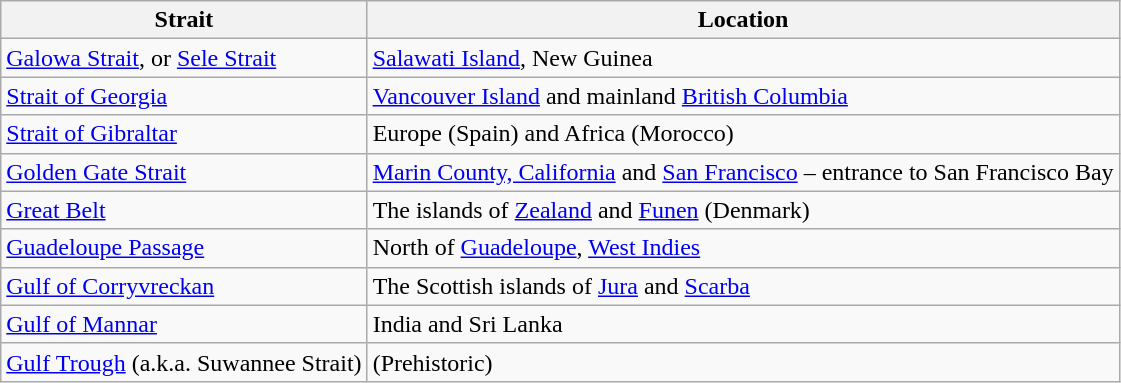<table class="wikitable sortable">
<tr>
<th>Strait</th>
<th>Location</th>
</tr>
<tr>
<td><a href='#'>Galowa Strait</a>, or <a href='#'>Sele Strait</a></td>
<td><a href='#'>Salawati Island</a>, New Guinea</td>
</tr>
<tr>
<td><a href='#'>Strait of Georgia</a></td>
<td><a href='#'>Vancouver Island</a> and mainland <a href='#'>British Columbia</a></td>
</tr>
<tr>
<td><a href='#'>Strait of Gibraltar</a></td>
<td>Europe (Spain) and Africa (Morocco)</td>
</tr>
<tr>
<td><a href='#'>Golden Gate Strait</a></td>
<td><a href='#'>Marin County, California</a> and <a href='#'>San Francisco</a> – entrance to San Francisco Bay</td>
</tr>
<tr>
<td><a href='#'>Great Belt</a></td>
<td>The islands of <a href='#'>Zealand</a> and <a href='#'>Funen</a> (Denmark)</td>
</tr>
<tr>
<td><a href='#'>Guadeloupe Passage</a></td>
<td>North of <a href='#'>Guadeloupe</a>, <a href='#'>West Indies</a></td>
</tr>
<tr>
<td><a href='#'>Gulf of Corryvreckan</a></td>
<td>The Scottish islands of <a href='#'>Jura</a> and <a href='#'>Scarba</a></td>
</tr>
<tr>
<td><a href='#'>Gulf of Mannar</a></td>
<td>India and Sri Lanka</td>
</tr>
<tr>
<td><a href='#'>Gulf Trough</a> (a.k.a. Suwannee Strait)</td>
<td>(Prehistoric)</td>
</tr>
</table>
